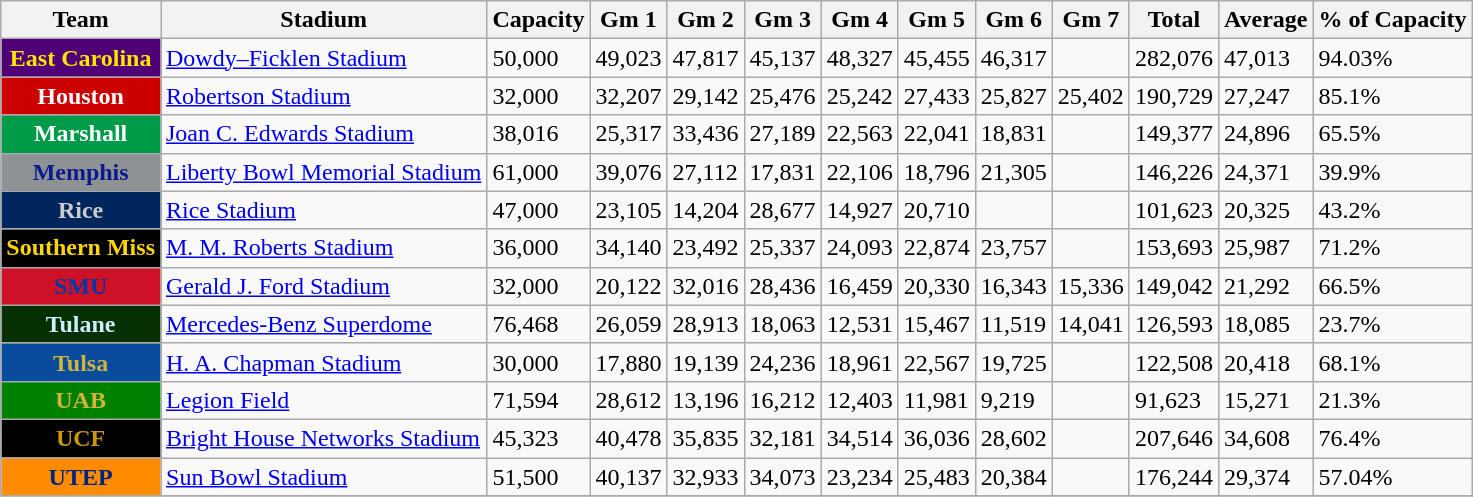<table class="wikitable sortable">
<tr>
<th>Team</th>
<th>Stadium</th>
<th>Capacity</th>
<th>Gm 1</th>
<th>Gm 2</th>
<th>Gm 3</th>
<th>Gm 4</th>
<th>Gm 5</th>
<th>Gm 6</th>
<th>Gm 7</th>
<th>Total</th>
<th>Average</th>
<th>% of Capacity</th>
</tr>
<tr>
<th style="background:#4F0076; color:#FFE600;">East Carolina</th>
<td><a href='#'>Dowdy–Ficklen Stadium</a></td>
<td>50,000</td>
<td>49,023</td>
<td>47,817</td>
<td>45,137</td>
<td>48,327</td>
<td>45,455</td>
<td>46,317</td>
<td></td>
<td>282,076</td>
<td>47,013</td>
<td>94.03%</td>
</tr>
<tr>
<th style="background:#CC0000; color:#FFFFFF;">Houston</th>
<td><a href='#'>Robertson Stadium</a></td>
<td>32,000</td>
<td>32,207</td>
<td>29,142</td>
<td>25,476</td>
<td>25,242</td>
<td>27,433</td>
<td>25,827</td>
<td>25,402</td>
<td>190,729</td>
<td>27,247</td>
<td>85.1%</td>
</tr>
<tr>
<th style="background:#009B48; color:#FFFFFF;">Marshall</th>
<td><a href='#'>Joan C. Edwards Stadium</a></td>
<td>38,016</td>
<td>25,317</td>
<td>33,436</td>
<td>27,189</td>
<td>22,563</td>
<td>22,041</td>
<td>18,831</td>
<td></td>
<td>149,377</td>
<td>24,896</td>
<td>65.5%</td>
</tr>
<tr>
<th style="background:#8E9295; color:#0C1C8C;">Memphis</th>
<td><a href='#'>Liberty Bowl Memorial Stadium</a></td>
<td>61,000</td>
<td>39,076</td>
<td>27,112</td>
<td>17,831</td>
<td>22,106</td>
<td>18,796</td>
<td>21,305</td>
<td></td>
<td>146,226</td>
<td>24,371</td>
<td>39.9%</td>
</tr>
<tr>
<th style="background:#00275D; color:#CCCCCC;">Rice</th>
<td><a href='#'>Rice Stadium</a></td>
<td>47,000</td>
<td>23,105</td>
<td>14,204</td>
<td>28,677</td>
<td>14,927</td>
<td>20,710</td>
<td></td>
<td></td>
<td>101,623</td>
<td>20,325</td>
<td>43.2%</td>
</tr>
<tr>
<th style="background:#000000; color:#FFD700;">Southern Miss</th>
<td><a href='#'>M. M. Roberts Stadium</a></td>
<td>36,000</td>
<td>34,140</td>
<td>23,492</td>
<td>25,337</td>
<td>24,093</td>
<td>22,874</td>
<td>23,757</td>
<td></td>
<td>153,693</td>
<td>25,987</td>
<td>71.2%</td>
</tr>
<tr>
<th style="background:#CE1126; color:#0038A8;">SMU</th>
<td><a href='#'>Gerald J. Ford Stadium</a></td>
<td>32,000</td>
<td>20,122</td>
<td>32,016</td>
<td>28,436</td>
<td>16,459</td>
<td>20,330</td>
<td>16,343</td>
<td>15,336</td>
<td>149,042</td>
<td>21,292</td>
<td>66.5%</td>
</tr>
<tr>
<th style="background:#063003; color:#CCEEFF;">Tulane</th>
<td><a href='#'>Mercedes-Benz Superdome</a></td>
<td>76,468</td>
<td>26,059</td>
<td>28,913</td>
<td>18,063</td>
<td>12,531</td>
<td>15,467</td>
<td>11,519</td>
<td>14,041</td>
<td>126,593</td>
<td>18,085</td>
<td>23.7%</td>
</tr>
<tr>
<th style="background:#084c9e; color:#CFB53B;">Tulsa</th>
<td><a href='#'>H. A. Chapman Stadium</a></td>
<td>30,000</td>
<td>17,880</td>
<td>19,139</td>
<td>24,236</td>
<td>18,961</td>
<td>22,567</td>
<td>19,725</td>
<td></td>
<td>122,508</td>
<td>20,418</td>
<td>68.1%</td>
</tr>
<tr>
<th style="background:#008000; color:#CFB53B;">UAB</th>
<td><a href='#'>Legion Field</a></td>
<td>71,594</td>
<td>28,612</td>
<td>13,196</td>
<td>16,212</td>
<td>12,403</td>
<td>11,981</td>
<td>9,219</td>
<td></td>
<td>91,623</td>
<td>15,271</td>
<td>21.3%</td>
</tr>
<tr>
<th style="background:#000000; color:#c90;">UCF</th>
<td><a href='#'>Bright House Networks Stadium</a></td>
<td>45,323</td>
<td>40,478</td>
<td>35,835</td>
<td>32,181</td>
<td>34,514</td>
<td>36,036</td>
<td>28,602</td>
<td></td>
<td>207,646</td>
<td>34,608</td>
<td>76.4%</td>
</tr>
<tr>
<th style="background:#FF8C00; color:#00247D;">UTEP</th>
<td><a href='#'>Sun Bowl Stadium</a></td>
<td>51,500</td>
<td>40,137</td>
<td>32,933</td>
<td>34,073</td>
<td>23,234</td>
<td>25,483</td>
<td>20,384</td>
<td></td>
<td>176,244</td>
<td>29,374</td>
<td>57.04%</td>
</tr>
<tr>
</tr>
</table>
